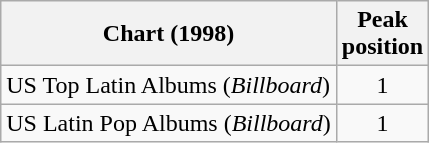<table class="wikitable">
<tr>
<th align="left">Chart (1998)</th>
<th align="left">Peak<br>position</th>
</tr>
<tr>
<td align="left">US Top Latin Albums (<em>Billboard</em>)</td>
<td style="text-align:center;">1</td>
</tr>
<tr>
<td align="left">US Latin Pop Albums (<em>Billboard</em>)</td>
<td style="text-align:center;">1</td>
</tr>
</table>
